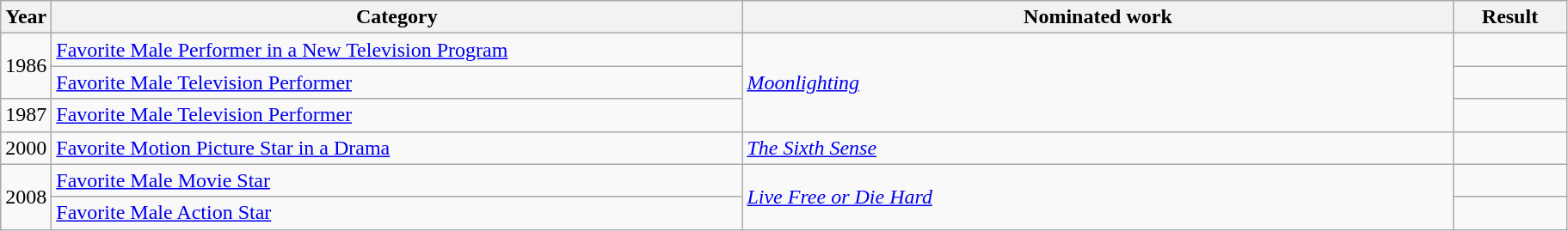<table class=wikitable>
<tr>
<th scope="col" style="width:1em;">Year</th>
<th scope="col" style="width:33em;">Category</th>
<th scope="col" style="width:34em;">Nominated work</th>
<th scope="col" style="width:5em;">Result</th>
</tr>
<tr>
<td rowspan="2">1986</td>
<td><a href='#'>Favorite Male Performer in a New Television Program</a></td>
<td rowspan="3"><em><a href='#'>Moonlighting</a></em></td>
<td></td>
</tr>
<tr>
<td><a href='#'>Favorite Male Television Performer</a></td>
<td></td>
</tr>
<tr>
<td>1987</td>
<td><a href='#'>Favorite Male Television Performer</a></td>
<td></td>
</tr>
<tr>
<td>2000</td>
<td><a href='#'>Favorite Motion Picture Star in a Drama</a></td>
<td><em><a href='#'>The Sixth Sense</a></em></td>
<td></td>
</tr>
<tr>
<td rowspan="2">2008</td>
<td><a href='#'>Favorite Male Movie Star</a></td>
<td rowspan="2"><em><a href='#'>Live Free or Die Hard</a></em></td>
<td></td>
</tr>
<tr>
<td><a href='#'>Favorite Male Action Star</a></td>
<td></td>
</tr>
</table>
